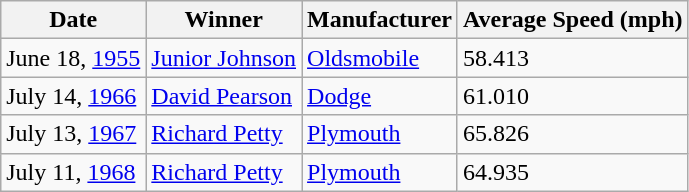<table class="wikitable">
<tr>
<th>Date</th>
<th>Winner</th>
<th>Manufacturer</th>
<th>Average Speed (mph)</th>
</tr>
<tr>
<td>June 18, <a href='#'>1955</a></td>
<td><a href='#'>Junior Johnson</a></td>
<td><a href='#'>Oldsmobile</a></td>
<td>58.413</td>
</tr>
<tr>
<td>July 14, <a href='#'>1966</a></td>
<td><a href='#'>David Pearson</a></td>
<td><a href='#'>Dodge</a></td>
<td>61.010</td>
</tr>
<tr>
<td>July 13, <a href='#'>1967</a></td>
<td><a href='#'>Richard Petty</a></td>
<td><a href='#'>Plymouth</a></td>
<td>65.826</td>
</tr>
<tr>
<td>July 11, <a href='#'>1968</a></td>
<td><a href='#'>Richard Petty</a></td>
<td><a href='#'>Plymouth</a></td>
<td>64.935</td>
</tr>
</table>
